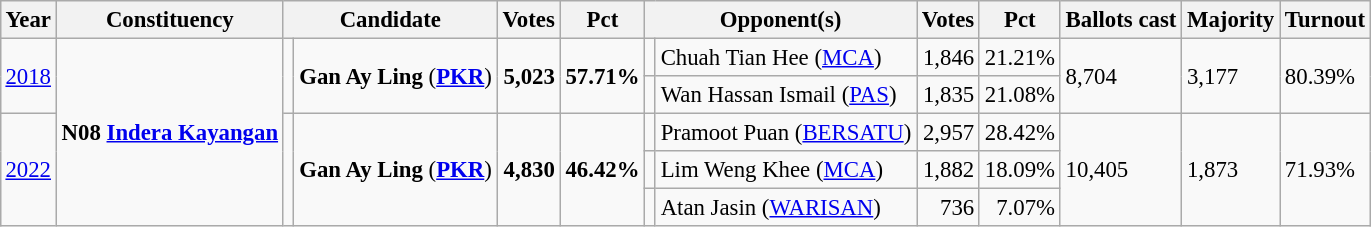<table class="wikitable" style="margin:0.5em ; font-size:95%">
<tr>
<th>Year</th>
<th>Constituency</th>
<th colspan="2">Candidate</th>
<th>Votes</th>
<th>Pct</th>
<th colspan="2">Opponent(s)</th>
<th>Votes</th>
<th>Pct</th>
<th>Ballots cast</th>
<th>Majority</th>
<th>Turnout</th>
</tr>
<tr>
<td rowspan="2"><a href='#'>2018</a></td>
<td rowspan="5"><strong>N08 <a href='#'>Indera Kayangan</a></strong></td>
<td rowspan="2" ></td>
<td rowspan="2"><strong>Gan Ay Ling</strong> (<a href='#'><strong>PKR</strong></a>)</td>
<td rowspan="2" align="right"><strong>5,023</strong></td>
<td rowspan="2" align="right"><strong>57.71%</strong></td>
<td></td>
<td>Chuah Tian Hee (<a href='#'>MCA</a>)</td>
<td align="right">1,846</td>
<td align="right">21.21%</td>
<td rowspan="2">8,704</td>
<td rowspan="2">3,177</td>
<td rowspan="2">80.39%</td>
</tr>
<tr>
<td></td>
<td>Wan Hassan Ismail (<a href='#'>PAS</a>)</td>
<td align="right">1,835</td>
<td align="right">21.08%</td>
</tr>
<tr>
<td rowspan="3"><a href='#'>2022</a></td>
<td rowspan="3" ></td>
<td rowspan="3"><strong>Gan Ay Ling</strong> (<a href='#'><strong>PKR</strong></a>)</td>
<td rowspan="3" align="right"><strong>4,830</strong></td>
<td rowspan="3" align="right"><strong>46.42%</strong></td>
<td bgcolor=></td>
<td>Pramoot Puan (<a href='#'>BERSATU</a>)</td>
<td align="right">2,957</td>
<td align="right">28.42%</td>
<td rowspan="3">10,405</td>
<td rowspan="3">1,873</td>
<td rowspan="3">71.93%</td>
</tr>
<tr>
<td></td>
<td>Lim Weng Khee (<a href='#'>MCA</a>)</td>
<td align="right">1,882</td>
<td align="right">18.09%</td>
</tr>
<tr>
<td></td>
<td>Atan Jasin (<a href='#'>WARISAN</a>)</td>
<td align="right">736</td>
<td align="right">7.07%</td>
</tr>
</table>
